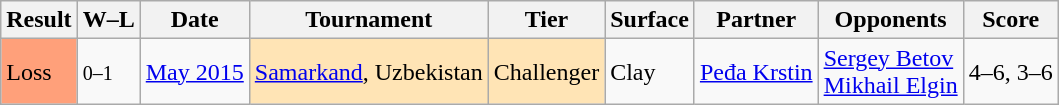<table class="sortable wikitable">
<tr>
<th>Result</th>
<th class="unsortable">W–L</th>
<th>Date</th>
<th>Tournament</th>
<th>Tier</th>
<th>Surface</th>
<th>Partner</th>
<th>Opponents</th>
<th class="unsortable">Score</th>
</tr>
<tr>
<td bgcolor=FFA07A>Loss</td>
<td><small>0–1</small></td>
<td><a href='#'>May 2015</a></td>
<td bgcolor=moccasin><a href='#'>Samarkand</a>, Uzbekistan</td>
<td bgcolor=moccasin>Challenger</td>
<td>Clay</td>
<td> <a href='#'>Peđa Krstin</a></td>
<td> <a href='#'>Sergey Betov</a><br> <a href='#'>Mikhail Elgin</a></td>
<td>4–6, 3–6</td>
</tr>
</table>
